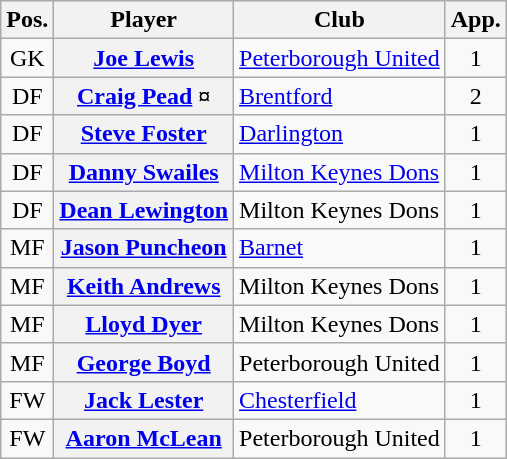<table class="wikitable plainrowheaders" style="text-align: left">
<tr>
<th scope=col>Pos.</th>
<th scope=col>Player</th>
<th scope=col>Club</th>
<th scope=col>App.</th>
</tr>
<tr>
<td style=text-align:center>GK</td>
<th scope=row><a href='#'>Joe Lewis</a></th>
<td><a href='#'>Peterborough United</a></td>
<td style=text-align:center>1</td>
</tr>
<tr>
<td style=text-align:center>DF</td>
<th scope=row><a href='#'>Craig Pead</a> ¤</th>
<td><a href='#'>Brentford</a></td>
<td style=text-align:center>2</td>
</tr>
<tr>
<td style=text-align:center>DF</td>
<th scope=row><a href='#'>Steve Foster</a></th>
<td><a href='#'>Darlington</a></td>
<td style=text-align:center>1</td>
</tr>
<tr>
<td style=text-align:center>DF</td>
<th scope=row><a href='#'>Danny Swailes</a></th>
<td><a href='#'>Milton Keynes Dons</a></td>
<td style=text-align:center>1</td>
</tr>
<tr>
<td style=text-align:center>DF</td>
<th scope=row><a href='#'>Dean Lewington</a></th>
<td>Milton Keynes Dons</td>
<td style=text-align:center>1</td>
</tr>
<tr>
<td style=text-align:center>MF</td>
<th scope=row><a href='#'>Jason Puncheon</a></th>
<td><a href='#'>Barnet</a></td>
<td style=text-align:center>1</td>
</tr>
<tr>
<td style=text-align:center>MF</td>
<th scope=row><a href='#'>Keith Andrews</a></th>
<td>Milton Keynes Dons</td>
<td style=text-align:center>1</td>
</tr>
<tr>
<td style=text-align:center>MF</td>
<th scope=row><a href='#'>Lloyd Dyer</a></th>
<td>Milton Keynes Dons</td>
<td style=text-align:center>1</td>
</tr>
<tr>
<td style=text-align:center>MF</td>
<th scope=row><a href='#'>George Boyd</a></th>
<td>Peterborough United</td>
<td style=text-align:center>1</td>
</tr>
<tr>
<td style=text-align:center>FW</td>
<th scope=row><a href='#'>Jack Lester</a></th>
<td><a href='#'>Chesterfield</a></td>
<td style=text-align:center>1</td>
</tr>
<tr>
<td style=text-align:center>FW</td>
<th scope=row><a href='#'>Aaron McLean</a></th>
<td>Peterborough United</td>
<td style=text-align:center>1</td>
</tr>
</table>
